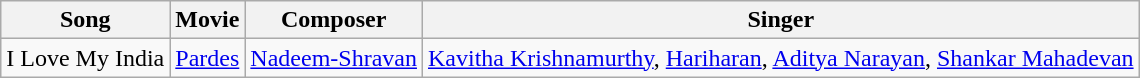<table class="wikitable">
<tr>
<th>Song</th>
<th>Movie</th>
<th>Composer</th>
<th>Singer</th>
</tr>
<tr>
<td>I Love My India</td>
<td><a href='#'>Pardes</a></td>
<td><a href='#'>Nadeem-Shravan</a></td>
<td><a href='#'>Kavitha Krishnamurthy</a>, <a href='#'>Hariharan</a>, <a href='#'>Aditya Narayan</a>, <a href='#'>Shankar Mahadevan</a></td>
</tr>
</table>
